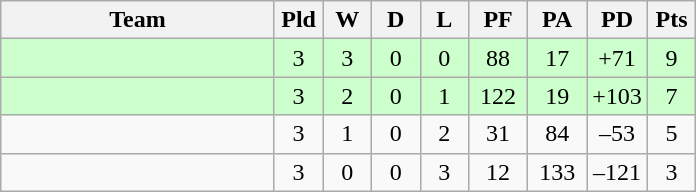<table class="wikitable" style="text-align:center;">
<tr>
<th width=175>Team</th>
<th width=25 abbr="Played">Pld</th>
<th width=25 abbr="Won">W</th>
<th width=25 abbr="Drawn">D</th>
<th width=25 abbr="Lost">L</th>
<th width=32 abbr="Points for">PF</th>
<th width=32 abbr="Points against">PA</th>
<th width=32 abbr="Points difference">PD</th>
<th width=25 abbr="Points">Pts</th>
</tr>
<tr bgcolor=ccffcc>
<td align=left></td>
<td>3</td>
<td>3</td>
<td>0</td>
<td>0</td>
<td>88</td>
<td>17</td>
<td>+71</td>
<td>9</td>
</tr>
<tr bgcolor=ccffcc>
<td align=left></td>
<td>3</td>
<td>2</td>
<td>0</td>
<td>1</td>
<td>122</td>
<td>19</td>
<td>+103</td>
<td>7</td>
</tr>
<tr>
<td align=left></td>
<td>3</td>
<td>1</td>
<td>0</td>
<td>2</td>
<td>31</td>
<td>84</td>
<td>–53</td>
<td>5</td>
</tr>
<tr>
<td align=left></td>
<td>3</td>
<td>0</td>
<td>0</td>
<td>3</td>
<td>12</td>
<td>133</td>
<td>–121</td>
<td>3</td>
</tr>
</table>
